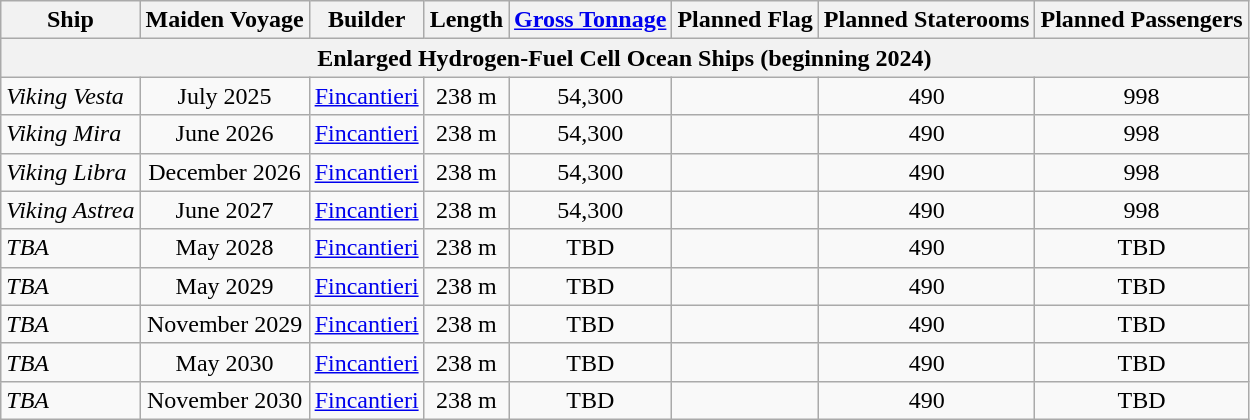<table class="wikitable">
<tr>
<th>Ship</th>
<th>Maiden Voyage</th>
<th>Builder</th>
<th>Length</th>
<th><a href='#'>Gross Tonnage</a></th>
<th>Planned Flag</th>
<th>Planned Staterooms</th>
<th>Planned Passengers</th>
</tr>
<tr>
<th colspan="8">Enlarged Hydrogen-Fuel Cell Ocean Ships (beginning 2024)</th>
</tr>
<tr>
<td><em>Viking Vesta</em></td>
<td align="center">July 2025</td>
<td align="center"><a href='#'>Fincantieri</a></td>
<td align="Center">238 m</td>
<td align="center">54,300</td>
<td align="Center"></td>
<td align="Center">490</td>
<td align="Center">998</td>
</tr>
<tr>
<td><em>Viking Mira</em></td>
<td align="center">June 2026</td>
<td align="center"><a href='#'>Fincantieri</a></td>
<td align="Center">238 m</td>
<td align="center">54,300</td>
<td align="Center"></td>
<td align="Center">490</td>
<td align="Center">998</td>
</tr>
<tr>
<td><em>Viking Libra</em></td>
<td align="center">December 2026</td>
<td align="center"><a href='#'>Fincantieri</a></td>
<td align="Center">238 m</td>
<td align="center">54,300</td>
<td align="Center"></td>
<td align="Center">490</td>
<td align="Center">998</td>
</tr>
<tr>
<td><em>Viking Astrea</em></td>
<td align="center">June 2027</td>
<td align="center"><a href='#'>Fincantieri</a></td>
<td align="Center">238 m</td>
<td align="center">54,300</td>
<td align="Center"></td>
<td align="Center">490</td>
<td align="Center">998</td>
</tr>
<tr>
<td><em>TBA</em></td>
<td align="center">May 2028</td>
<td align="center"><a href='#'>Fincantieri</a></td>
<td align="Center">238 m</td>
<td align="center">TBD</td>
<td align="Center"></td>
<td align="Center">490</td>
<td align="Center">TBD</td>
</tr>
<tr>
<td><em>TBA</em></td>
<td align="center">May 2029</td>
<td align="center"><a href='#'>Fincantieri</a></td>
<td align="Center">238 m</td>
<td align="center">TBD</td>
<td align="Center"></td>
<td align="Center">490</td>
<td align="Center">TBD</td>
</tr>
<tr>
<td><em>TBA</em></td>
<td align="center">November 2029</td>
<td align="center"><a href='#'>Fincantieri</a></td>
<td align="Center">238 m</td>
<td align="center">TBD</td>
<td align="Center"></td>
<td align="Center">490</td>
<td align="Center">TBD</td>
</tr>
<tr>
<td><em>TBA</em></td>
<td align="center">May 2030</td>
<td align="center"><a href='#'>Fincantieri</a></td>
<td align="Center">238 m</td>
<td align="center">TBD</td>
<td align="Center"></td>
<td align="Center">490</td>
<td align="Center">TBD</td>
</tr>
<tr>
<td><em>TBA</em></td>
<td align="center">November 2030</td>
<td align="center"><a href='#'>Fincantieri</a></td>
<td align="Center">238 m</td>
<td align="center">TBD</td>
<td align="Center"></td>
<td align="Center">490</td>
<td align="Center">TBD</td>
</tr>
</table>
